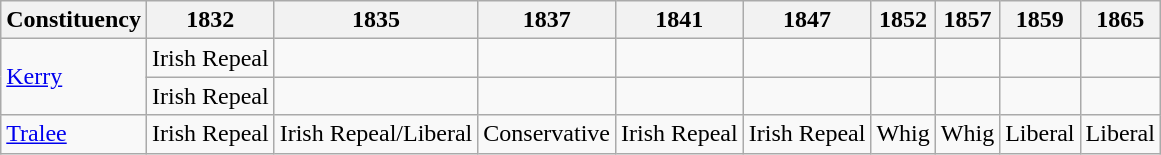<table class=wikitable sortable>
<tr>
<th>Constituency</th>
<th>1832</th>
<th>1835</th>
<th>1837</th>
<th>1841</th>
<th>1847</th>
<th>1852</th>
<th>1857</th>
<th>1859</th>
<th>1865</th>
</tr>
<tr>
<td rowspan=2><a href='#'>Kerry</a></td>
<td bgcolor=>Irish Repeal</td>
<td></td>
<td></td>
<td></td>
<td></td>
<td></td>
<td></td>
<td></td>
<td></td>
</tr>
<tr>
<td bgcolor=>Irish Repeal</td>
<td></td>
<td></td>
<td></td>
<td></td>
<td></td>
<td></td>
<td></td>
<td></td>
</tr>
<tr>
<td><a href='#'>Tralee</a></td>
<td bgcolor=>Irish Repeal</td>
<td bgcolor=>Irish Repeal/Liberal</td>
<td bgcolor=>Conservative</td>
<td bgcolor=>Irish Repeal</td>
<td bgcolor=>Irish Repeal</td>
<td bgcolor=>Whig</td>
<td bgcolor=>Whig</td>
<td bgcolor=>Liberal</td>
<td bgcolor=>Liberal</td>
</tr>
</table>
